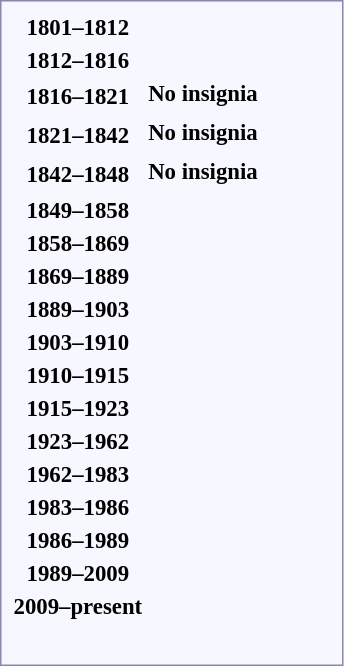<table style="border:1px solid #8888aa; background-color:#f7f8ff; padding:5px; font-size:95%; margin: 0px 12px 12px 0px;">
<tr style="text-align:center;">
<th rowspan=2>1801–1812<br></th>
<td colspan=2></td>
<td colspan=2></td>
<td colspan=2></td>
<td colspan=2></td>
<td colspan=2></td>
<td colspan=2></td>
<td colspan=2></td>
<td colspan=2></td>
<td colspan=2></td>
<td colspan=2></td>
<td colspan=2></td>
<td colspan=2></td>
</tr>
<tr style="text-align:center;">
<td colspan=2></td>
<td colspan=2></td>
<td colspan=2></td>
<td colspan=2></td>
<td colspan=2></td>
<td colspan=2></td>
<td colspan=2></td>
<td colspan=2></td>
<td colspan=2></td>
<td colspan=2></td>
<td colspan=2></td>
<td colspan=2></td>
</tr>
<tr style="text-align:center;">
<th rowspan=2>1812–1816<br></th>
<td colspan=2></td>
<td colspan=2></td>
<td colspan=2></td>
<td colspan=2></td>
<td colspan=2></td>
<td colspan=2></td>
<td colspan=2></td>
<td colspan=2></td>
<td colspan=2></td>
<td colspan=3></td>
<td colspan=3></td>
</tr>
<tr style="text-align:center;">
<td colspan=2></td>
<td colspan=2></td>
<td colspan=2></td>
<td colspan=2></td>
<td colspan=2></td>
<td colspan=2></td>
<td colspan=2></td>
<td colspan=2></td>
<td colspan=2></td>
<td colspan=3></td>
<td colspan=3></td>
</tr>
<tr style="text-align:center;">
<th rowspan=2>1816–1821<br></th>
<td colspan=2><strong>No insignia</strong></td>
<td colspan=2></td>
<td colspan=2></td>
<td colspan=2></td>
<td colspan=2></td>
<td colspan=2></td>
<td colspan=2></td>
<td colspan=2></td>
<td colspan=2></td>
<td colspan=3></td>
<td colspan=3></td>
</tr>
<tr style="text-align:center;">
<td colspan=2></td>
<td colspan=2></td>
<td colspan=2></td>
<td colspan=2></td>
<td colspan=2></td>
<td colspan=2></td>
<td colspan=2></td>
<td colspan=2></td>
<td colspan=2></td>
<td colspan=3></td>
<td colspan=3></td>
</tr>
<tr style="text-align:center;">
<th rowspan=2>1821–1842<br></th>
<td colspan=2><strong>No insignia</strong></td>
<td colspan=2></td>
<td colspan=2></td>
<td colspan=2></td>
<td colspan=2></td>
<td colspan=2></td>
<td colspan=2></td>
<td colspan=2></td>
<td colspan=2></td>
<td colspan=3></td>
<td colspan=3></td>
</tr>
<tr style="text-align:center;">
<td colspan=2></td>
<td colspan=2></td>
<td colspan=2></td>
<td colspan=2></td>
<td colspan=2></td>
<td colspan=2></td>
<td colspan=2></td>
<td colspan=2></td>
<td colspan=2></td>
<td colspan=3></td>
<td colspan=3></td>
</tr>
<tr style="text-align:center;">
<th rowspan=2>1842–1848<br></th>
<td colspan=2><strong>No insignia</strong></td>
<td colspan=2></td>
<td colspan=2></td>
<td colspan=2></td>
<td colspan=2></td>
<td colspan=2></td>
<td colspan=2></td>
<td colspan=2></td>
<td colspan=2></td>
<td colspan=3></td>
<td colspan=3></td>
</tr>
<tr style="text-align:center;">
<td colspan=2></td>
<td colspan=2></td>
<td colspan=2></td>
<td colspan=2></td>
<td colspan=2></td>
<td colspan=2></td>
<td colspan=2></td>
<td colspan=2></td>
<td colspan=2></td>
<td colspan=3></td>
<td colspan=3></td>
</tr>
<tr style="text-align:center;">
<th rowspan=2>1849–1858<br></th>
<td colspan=2></td>
<td colspan=2></td>
<td colspan=2></td>
<td colspan=2></td>
<td colspan=2></td>
<td colspan=2></td>
<td colspan=2></td>
<td colspan=2></td>
<td colspan=2></td>
<td colspan=3></td>
<td colspan=3></td>
</tr>
<tr style="text-align:center;">
<td colspan=2></td>
<td colspan=2></td>
<td colspan=2></td>
<td colspan=2></td>
<td colspan=2></td>
<td colspan=2></td>
<td colspan=2></td>
<td colspan=2></td>
<td colspan=2></td>
<td colspan=3></td>
<td colspan=3></td>
</tr>
<tr style="text-align:center;">
<th rowspan=2>1858–1869<br></th>
<td colspan=2></td>
<td colspan=2></td>
<td colspan=2></td>
<td colspan=2></td>
<td colspan=2></td>
<td colspan=2></td>
<td colspan=2></td>
<td colspan=2></td>
<td colspan=2></td>
<td colspan=3></td>
<td colspan=3></td>
</tr>
<tr style="text-align:center;">
<td colspan=2></td>
<td colspan=2></td>
<td colspan=2></td>
<td colspan=2></td>
<td colspan=2></td>
<td colspan=2></td>
<td colspan=2></td>
<td colspan=2></td>
<td colspan=2></td>
<td colspan=3></td>
<td colspan=3></td>
</tr>
<tr style="text-align:center;">
<th rowspan=2>1869–1889<br></th>
<td colspan=2></td>
<td colspan=2></td>
<td colspan=2></td>
<td colspan=2></td>
<td colspan=2></td>
<td colspan=2></td>
<td colspan=2></td>
<td colspan=2></td>
<td colspan=2></td>
<td colspan=2></td>
<td colspan=2></td>
<td colspan=2></td>
</tr>
<tr style="text-align:center;">
<td colspan=2></td>
<td colspan=2></td>
<td colspan=2></td>
<td colspan=2></td>
<td colspan=2></td>
<td colspan=4></td>
<td colspan=2></td>
<td colspan=2></td>
<td colspan=2></td>
<td colspan=2></td>
<td colspan=2></td>
</tr>
<tr style="text-align:center;">
<th rowspan=2>1889–1903<br></th>
<td colspan=2></td>
<td colspan=2></td>
<td colspan=2></td>
<td colspan=2></td>
<td colspan=2></td>
<td colspan=2></td>
<td colspan=2></td>
<td colspan=2></td>
<td colspan=2></td>
<td colspan=2></td>
<td colspan=2></td>
<td colspan=2></td>
</tr>
<tr style="text-align:center;">
<td colspan=2></td>
<td colspan=2></td>
<td colspan=2></td>
<td colspan=2></td>
<td colspan=2></td>
<td colspan=2></td>
<td colspan=2></td>
<td colspan=2></td>
<td colspan=2></td>
<td colspan=2></td>
<td colspan=2></td>
<td colspan=2></td>
</tr>
<tr style="text-align:center;">
<th rowspan=2>1903–1910<br></th>
<td colspan=2 rowspan=15></td>
<td colspan=2></td>
<td colspan=2></td>
<td colspan=2></td>
<td colspan=2 rowspan=10></td>
<td colspan=2></td>
<td colspan=2></td>
<td colspan=2 rowspan=8></td>
<td colspan=2></td>
<td colspan=2></td>
<td colspan=2></td>
<td colspan=2></td>
</tr>
<tr style="text-align:center;">
<td colspan=2></td>
<td colspan=2></td>
<td colspan=2></td>
<td colspan=2></td>
<td colspan=2></td>
<td colspan=2></td>
<td colspan=2></td>
<td colspan=2></td>
<td colspan=2></td>
</tr>
<tr style="text-align:center;">
<th rowspan=2>1910–1915<br></th>
<td colspan=2></td>
<td colspan=2></td>
<td colspan=2></td>
<td colspan=2></td>
<td colspan=2></td>
<td colspan=1></td>
<td colspan=1></td>
<td colspan=2></td>
<td colspan=2></td>
<td colspan=2></td>
</tr>
<tr style="text-align:center;">
<td colspan=2></td>
<td colspan=2></td>
<td colspan=2></td>
<td colspan=2></td>
<td colspan=2></td>
<td colspan=1></td>
<td colspan=1></td>
<td colspan=2></td>
<td colspan=2></td>
<td colspan=2></td>
</tr>
<tr style="text-align:center;">
<th rowspan=2>1915–1923<br></th>
<td colspan=2></td>
<td colspan=2></td>
<td colspan=2></td>
<td colspan=2></td>
<td colspan=2></td>
<td colspan=2></td>
<td colspan=2></td>
<td colspan=2></td>
<td colspan=2></td>
</tr>
<tr style="text-align:center;">
<td colspan=2></td>
<td colspan=2></td>
<td colspan=2></td>
<td colspan=2></td>
<td colspan=2></td>
<td colspan=2></td>
<td colspan=2></td>
<td colspan=2></td>
<td colspan=2></td>
</tr>
<tr style="text-align:center;">
<th rowspan=2>1923–1962<br></th>
<td colspan=2></td>
<td colspan=2></td>
<td colspan=2></td>
<td colspan=2></td>
<td colspan=2></td>
<td colspan=1></td>
<td colspan=1></td>
<td colspan=2></td>
<td colspan=2></td>
<td colspan=2></td>
</tr>
<tr style="text-align:center;">
<td colspan=2></td>
<td colspan=2></td>
<td colspan=2></td>
<td colspan=2></td>
<td colspan=2></td>
<td colspan=1></td>
<td colspan=1></td>
<td colspan=2></td>
<td colspan=2></td>
<td colspan=2></td>
</tr>
<tr style="text-align:center;">
<th rowspan=2>1962–1983<br></th>
<td colspan=2></td>
<td colspan=2></td>
<td colspan=2></td>
<td colspan=2></td>
<td colspan=2></td>
<td colspan=2></td>
<td colspan=2></td>
<td colspan=2></td>
<td colspan=2></td>
<td colspan=2></td>
</tr>
<tr style="text-align:center;">
<td colspan=2></td>
<td colspan=2></td>
<td colspan=2></td>
<td colspan=2></td>
<td colspan=2></td>
<td colspan=2></td>
<td colspan=2></td>
<td colspan=2></td>
<td colspan=2></td>
<td colspan=2></td>
</tr>
<tr style="text-align:center;">
<th rowspan=2>1983–1986<br></th>
<td colspan=2></td>
<td colspan=2></td>
<td colspan=2></td>
<td colspan=2></td>
<td colspan=2></td>
<td colspan=2></td>
<td colspan=2></td>
<td colspan=2></td>
<td colspan=2></td>
<td colspan=2></td>
<td colspan=2></td>
</tr>
<tr style="text-align:center;">
<td colspan=2></td>
<td colspan=2></td>
<td colspan=2></td>
<td colspan=2></td>
<td colspan=2></td>
<td colspan=2></td>
<td colspan=2></td>
<td colspan=2></td>
<td colspan=2></td>
<td colspan=2></td>
<td colspan=2></td>
</tr>
<tr style="text-align:center;">
<th>1986–1989<br></th>
<td colspan=2></td>
<td colspan=2></td>
<td colspan=2></td>
<td colspan=2></td>
<td colspan=2></td>
<td colspan=2></td>
<td colspan=2></td>
<td colspan=2></td>
<td colspan=2></td>
<td colspan=2></td>
</tr>
<tr style="text-align:center;">
<th>1989–2009</th>
<td colspan=2></td>
<td colspan=2></td>
<td colspan=2></td>
<td colspan=2></td>
<td colspan=2></td>
<td colspan=2></td>
<td colspan=2></td>
<td colspan=2></td>
<td colspan=2></td>
<td colspan=2></td>
</tr>
<tr style="text-align:center;">
<th>2009–present</th>
<td colspan=2></td>
<td colspan=2></td>
<td colspan=2></td>
<td colspan=2></td>
<td colspan=2></td>
<td colspan=2></td>
<td colspan=2></td>
<td colspan=2></td>
<td colspan=2></td>
<td colspan=2></td>
<td colspan=2></td>
</tr>
<tr style="text-align:center;">
<td></td>
<td colspan=2></td>
<td colspan=2></td>
<td colspan=2></td>
<td colspan=2></td>
<td colspan=2></td>
<td colspan=2></td>
<td colspan=2></td>
<td colspan=2></td>
<td colspan=2></td>
<td colspan=2></td>
<td colspan=2></td>
<td colspan=2><br></td>
</tr>
</table>
